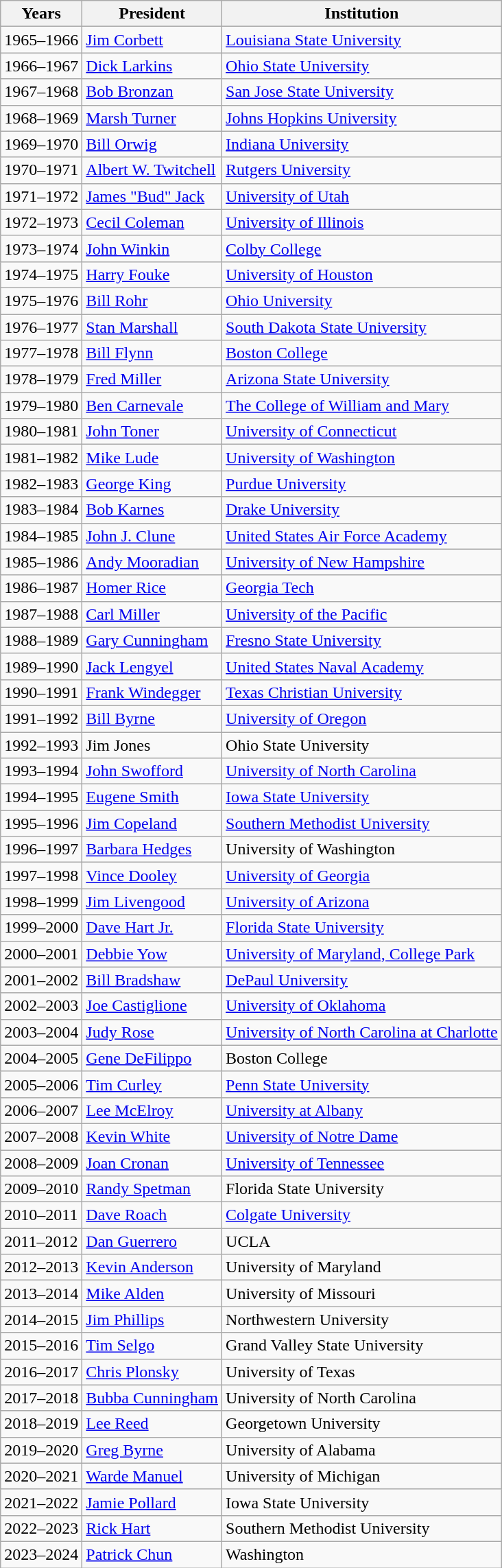<table class="wikitable">
<tr>
<th>Years</th>
<th>President</th>
<th>Institution</th>
</tr>
<tr>
<td>1965–1966</td>
<td><a href='#'>Jim Corbett</a></td>
<td><a href='#'>Louisiana State University</a></td>
</tr>
<tr>
<td>1966–1967</td>
<td><a href='#'>Dick Larkins</a></td>
<td><a href='#'>Ohio State University</a></td>
</tr>
<tr>
<td>1967–1968</td>
<td><a href='#'>Bob Bronzan</a></td>
<td><a href='#'>San Jose State University</a></td>
</tr>
<tr>
<td>1968–1969</td>
<td><a href='#'>Marsh Turner</a></td>
<td><a href='#'>Johns Hopkins University</a></td>
</tr>
<tr>
<td>1969–1970</td>
<td><a href='#'>Bill Orwig</a></td>
<td><a href='#'>Indiana University</a></td>
</tr>
<tr>
<td>1970–1971</td>
<td><a href='#'>Albert W. Twitchell</a></td>
<td><a href='#'>Rutgers University</a></td>
</tr>
<tr>
<td>1971–1972</td>
<td><a href='#'>James "Bud" Jack</a></td>
<td><a href='#'>University of Utah</a></td>
</tr>
<tr>
<td>1972–1973</td>
<td><a href='#'>Cecil Coleman</a></td>
<td><a href='#'>University of Illinois</a></td>
</tr>
<tr>
<td>1973–1974</td>
<td><a href='#'>John Winkin</a></td>
<td><a href='#'>Colby College</a></td>
</tr>
<tr>
<td>1974–1975</td>
<td><a href='#'>Harry Fouke</a></td>
<td><a href='#'>University of Houston</a></td>
</tr>
<tr>
<td>1975–1976</td>
<td><a href='#'>Bill Rohr</a></td>
<td><a href='#'>Ohio University</a></td>
</tr>
<tr>
<td>1976–1977</td>
<td><a href='#'>Stan Marshall</a></td>
<td><a href='#'>South Dakota State University</a></td>
</tr>
<tr>
<td>1977–1978</td>
<td><a href='#'>Bill Flynn</a></td>
<td><a href='#'>Boston College</a></td>
</tr>
<tr>
<td>1978–1979</td>
<td><a href='#'>Fred Miller</a></td>
<td><a href='#'>Arizona State University</a></td>
</tr>
<tr>
<td>1979–1980</td>
<td><a href='#'>Ben Carnevale</a></td>
<td><a href='#'>The College of William and Mary</a></td>
</tr>
<tr>
<td>1980–1981</td>
<td><a href='#'>John Toner</a></td>
<td><a href='#'>University of Connecticut</a></td>
</tr>
<tr>
<td>1981–1982</td>
<td><a href='#'>Mike Lude</a></td>
<td><a href='#'>University of Washington</a></td>
</tr>
<tr>
<td>1982–1983</td>
<td><a href='#'>George King</a></td>
<td><a href='#'>Purdue University</a></td>
</tr>
<tr>
<td>1983–1984</td>
<td><a href='#'>Bob Karnes</a></td>
<td><a href='#'>Drake University</a></td>
</tr>
<tr>
<td>1984–1985</td>
<td><a href='#'>John J. Clune</a></td>
<td><a href='#'>United States Air Force Academy</a></td>
</tr>
<tr>
<td>1985–1986</td>
<td><a href='#'>Andy Mooradian</a></td>
<td><a href='#'>University of New Hampshire</a></td>
</tr>
<tr>
<td>1986–1987</td>
<td><a href='#'>Homer Rice</a></td>
<td><a href='#'>Georgia Tech</a></td>
</tr>
<tr>
<td>1987–1988</td>
<td><a href='#'>Carl Miller</a></td>
<td><a href='#'>University of the Pacific</a></td>
</tr>
<tr>
<td>1988–1989</td>
<td><a href='#'>Gary Cunningham</a></td>
<td><a href='#'>Fresno State University</a></td>
</tr>
<tr>
<td>1989–1990</td>
<td><a href='#'>Jack Lengyel</a></td>
<td><a href='#'>United States Naval Academy</a></td>
</tr>
<tr>
<td>1990–1991</td>
<td><a href='#'>Frank Windegger</a></td>
<td><a href='#'>Texas Christian University</a></td>
</tr>
<tr>
<td>1991–1992</td>
<td><a href='#'>Bill Byrne</a></td>
<td><a href='#'>University of Oregon</a></td>
</tr>
<tr>
<td>1992–1993</td>
<td>Jim Jones</td>
<td>Ohio State University</td>
</tr>
<tr>
<td>1993–1994</td>
<td><a href='#'>John Swofford</a></td>
<td><a href='#'>University of North Carolina</a></td>
</tr>
<tr>
<td>1994–1995</td>
<td><a href='#'>Eugene Smith</a></td>
<td><a href='#'>Iowa State University</a></td>
</tr>
<tr>
<td>1995–1996</td>
<td><a href='#'>Jim Copeland</a></td>
<td><a href='#'>Southern Methodist University</a></td>
</tr>
<tr>
<td>1996–1997</td>
<td><a href='#'>Barbara Hedges</a></td>
<td>University of Washington</td>
</tr>
<tr>
<td>1997–1998</td>
<td><a href='#'>Vince Dooley</a></td>
<td><a href='#'>University of Georgia</a></td>
</tr>
<tr>
<td>1998–1999</td>
<td><a href='#'>Jim Livengood</a></td>
<td><a href='#'>University of Arizona</a></td>
</tr>
<tr>
<td>1999–2000</td>
<td><a href='#'>Dave Hart Jr.</a></td>
<td><a href='#'>Florida State University</a></td>
</tr>
<tr>
<td>2000–2001</td>
<td><a href='#'>Debbie Yow</a></td>
<td><a href='#'>University of Maryland, College Park</a></td>
</tr>
<tr>
<td>2001–2002</td>
<td><a href='#'>Bill Bradshaw</a></td>
<td><a href='#'>DePaul University</a></td>
</tr>
<tr>
<td>2002–2003</td>
<td><a href='#'>Joe Castiglione</a></td>
<td><a href='#'>University of Oklahoma</a></td>
</tr>
<tr>
<td>2003–2004</td>
<td><a href='#'>Judy Rose</a></td>
<td><a href='#'>University of North Carolina at Charlotte</a></td>
</tr>
<tr>
<td>2004–2005</td>
<td><a href='#'>Gene DeFilippo</a></td>
<td>Boston College</td>
</tr>
<tr>
<td>2005–2006</td>
<td><a href='#'>Tim Curley</a></td>
<td><a href='#'>Penn State University</a></td>
</tr>
<tr>
<td>2006–2007</td>
<td><a href='#'>Lee McElroy</a></td>
<td><a href='#'>University at Albany</a></td>
</tr>
<tr>
<td>2007–2008</td>
<td><a href='#'>Kevin White</a></td>
<td><a href='#'>University of Notre Dame</a></td>
</tr>
<tr>
<td>2008–2009</td>
<td><a href='#'>Joan Cronan</a></td>
<td><a href='#'>University of Tennessee</a></td>
</tr>
<tr>
<td>2009–2010</td>
<td><a href='#'>Randy Spetman</a></td>
<td>Florida State University</td>
</tr>
<tr>
<td>2010–2011</td>
<td><a href='#'>Dave Roach</a></td>
<td><a href='#'>Colgate University</a></td>
</tr>
<tr>
<td>2011–2012</td>
<td><a href='#'>Dan Guerrero</a></td>
<td>UCLA</td>
</tr>
<tr>
<td>2012–2013</td>
<td><a href='#'>Kevin Anderson</a></td>
<td>University of Maryland</td>
</tr>
<tr>
<td>2013–2014</td>
<td><a href='#'>Mike Alden</a></td>
<td>University of Missouri</td>
</tr>
<tr>
<td>2014–2015</td>
<td><a href='#'>Jim Phillips</a></td>
<td>Northwestern University</td>
</tr>
<tr>
<td>2015–2016</td>
<td><a href='#'>Tim Selgo</a></td>
<td>Grand Valley State University</td>
</tr>
<tr>
<td>2016–2017</td>
<td><a href='#'>Chris Plonsky</a></td>
<td>University of Texas</td>
</tr>
<tr>
<td>2017–2018</td>
<td><a href='#'>Bubba Cunningham</a></td>
<td>University of North Carolina</td>
</tr>
<tr>
<td>2018–2019</td>
<td><a href='#'>Lee Reed</a></td>
<td>Georgetown University</td>
</tr>
<tr>
<td>2019–2020</td>
<td><a href='#'>Greg Byrne</a></td>
<td>University of Alabama</td>
</tr>
<tr>
<td>2020–2021</td>
<td><a href='#'>Warde Manuel</a></td>
<td>University of Michigan</td>
</tr>
<tr>
<td>2021–2022</td>
<td><a href='#'>Jamie Pollard</a></td>
<td>Iowa State University</td>
</tr>
<tr>
<td>2022–2023</td>
<td><a href='#'>Rick Hart</a></td>
<td>Southern Methodist University</td>
</tr>
<tr>
<td>2023–2024</td>
<td><a href='#'>Patrick Chun</a></td>
<td>Washington</td>
</tr>
</table>
